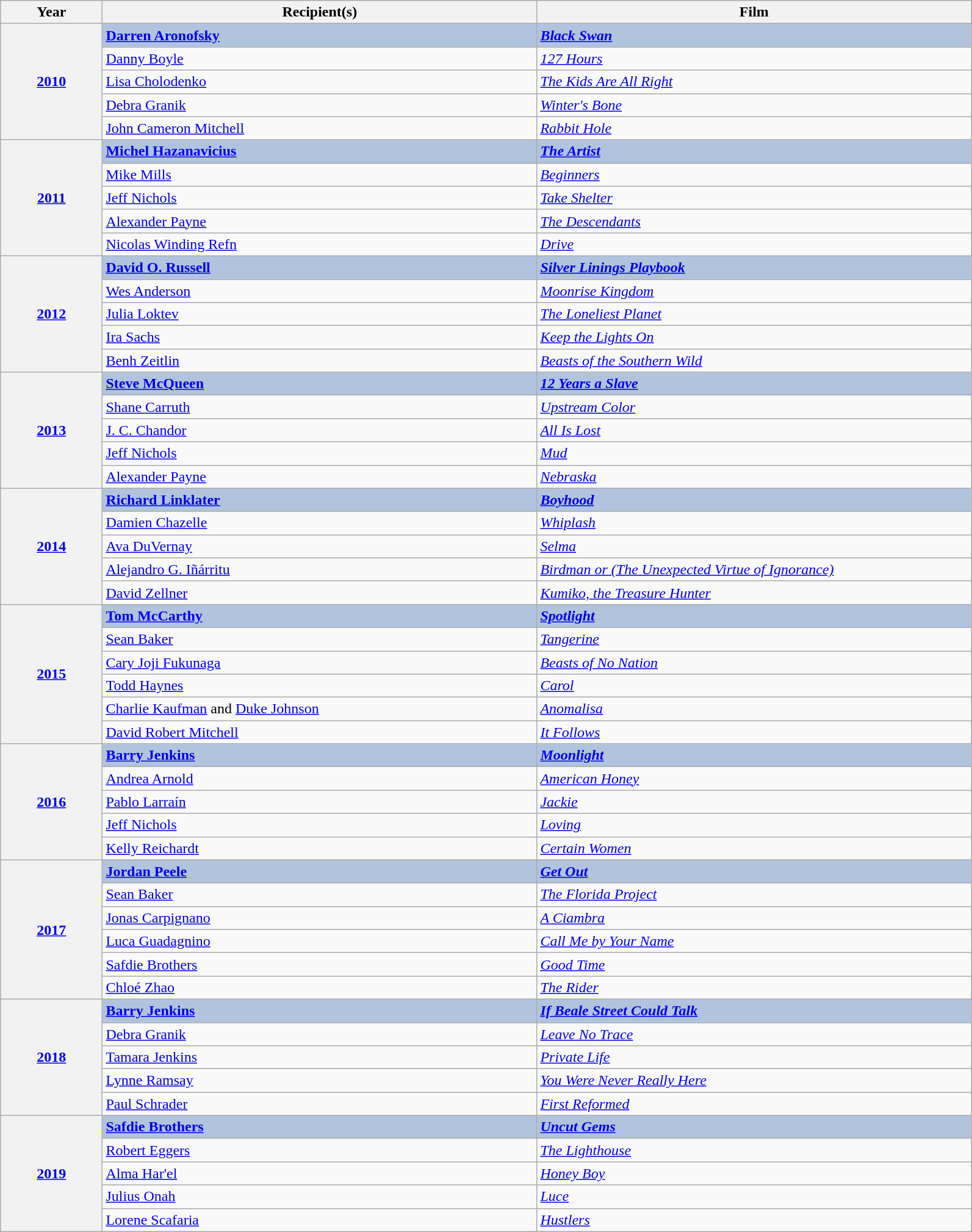<table class="wikitable" width="84%" cellpadding="5">
<tr>
<th width="100">Year</th>
<th width="450">Recipient(s)</th>
<th width="450">Film</th>
</tr>
<tr>
<th rowspan="5" style="text-align:center;"><a href='#'>2010</a><br></th>
<td style="background:#B0C4DE"><strong><a href='#'>Darren Aronofsky</a></strong></td>
<td style="background:#B0C4DE"><strong><em><a href='#'>Black Swan</a></em></strong></td>
</tr>
<tr>
<td><a href='#'>Danny Boyle</a></td>
<td><em><a href='#'>127 Hours</a></em></td>
</tr>
<tr>
<td><a href='#'>Lisa Cholodenko</a></td>
<td><em><a href='#'>The Kids Are All Right</a></em></td>
</tr>
<tr>
<td><a href='#'>Debra Granik</a></td>
<td><em><a href='#'>Winter's Bone</a></em></td>
</tr>
<tr>
<td><a href='#'>John Cameron Mitchell</a></td>
<td><em><a href='#'>Rabbit Hole</a></em></td>
</tr>
<tr>
<th rowspan="5" style="text-align:center;"><a href='#'>2011</a><br></th>
<td style="background:#B0C4DE"><strong><a href='#'>Michel Hazanavicius</a></strong></td>
<td style="background:#B0C4DE"><strong><em><a href='#'>The Artist</a></em></strong></td>
</tr>
<tr>
<td><a href='#'>Mike Mills</a></td>
<td><em><a href='#'>Beginners</a></em></td>
</tr>
<tr>
<td><a href='#'>Jeff Nichols</a></td>
<td><em><a href='#'>Take Shelter</a></em></td>
</tr>
<tr>
<td><a href='#'>Alexander Payne</a></td>
<td><em><a href='#'>The Descendants</a></em></td>
</tr>
<tr>
<td><a href='#'>Nicolas Winding Refn</a></td>
<td><em><a href='#'>Drive</a></em></td>
</tr>
<tr>
<th rowspan="5" style="text-align:center;"><a href='#'>2012</a><br></th>
<td style="background:#B0C4DE"><strong><a href='#'>David O. Russell</a></strong></td>
<td style="background:#B0C4DE"><strong><em><a href='#'>Silver Linings Playbook</a></em></strong></td>
</tr>
<tr>
<td><a href='#'>Wes Anderson</a></td>
<td><em><a href='#'>Moonrise Kingdom</a></em></td>
</tr>
<tr>
<td><a href='#'>Julia Loktev</a></td>
<td><em><a href='#'>The Loneliest Planet</a></em></td>
</tr>
<tr>
<td><a href='#'>Ira Sachs</a></td>
<td><em><a href='#'>Keep the Lights On</a></em></td>
</tr>
<tr>
<td><a href='#'>Benh Zeitlin</a></td>
<td><em><a href='#'>Beasts of the Southern Wild</a></em></td>
</tr>
<tr>
<th rowspan="5" style="text-align:center;"><a href='#'>2013</a><br></th>
<td style="background:#B0C4DE"><strong><a href='#'>Steve McQueen</a></strong></td>
<td style="background:#B0C4DE"><strong><em><a href='#'>12 Years a Slave</a></em></strong></td>
</tr>
<tr>
<td><a href='#'>Shane Carruth</a></td>
<td><em><a href='#'>Upstream Color</a></em></td>
</tr>
<tr>
<td><a href='#'>J. C. Chandor</a></td>
<td><em><a href='#'>All Is Lost</a></em></td>
</tr>
<tr>
<td><a href='#'>Jeff Nichols</a></td>
<td><em><a href='#'>Mud</a></em></td>
</tr>
<tr>
<td><a href='#'>Alexander Payne</a></td>
<td><em><a href='#'>Nebraska</a></em></td>
</tr>
<tr>
<th rowspan="5" style="text-align:center;"><a href='#'>2014</a><br></th>
<td style="background:#B0C4DE"><strong><a href='#'>Richard Linklater</a></strong></td>
<td style="background:#B0C4DE"><strong><em><a href='#'>Boyhood</a></em></strong></td>
</tr>
<tr>
<td><a href='#'>Damien Chazelle</a></td>
<td><em><a href='#'>Whiplash</a></em></td>
</tr>
<tr>
<td><a href='#'>Ava DuVernay</a></td>
<td><em><a href='#'>Selma</a></em></td>
</tr>
<tr>
<td><a href='#'>Alejandro G. Iñárritu</a></td>
<td><em><a href='#'>Birdman or (The Unexpected Virtue of Ignorance)</a></em></td>
</tr>
<tr>
<td><a href='#'>David Zellner</a></td>
<td><em><a href='#'>Kumiko, the Treasure Hunter</a></em></td>
</tr>
<tr>
<th rowspan="6" style="text-align:center;"><a href='#'>2015</a><br></th>
<td style="background:#B0C4DE"><strong><a href='#'>Tom McCarthy</a></strong></td>
<td style="background:#B0C4DE"><strong><em><a href='#'>Spotlight</a></em></strong></td>
</tr>
<tr>
<td><a href='#'>Sean Baker</a></td>
<td><em><a href='#'>Tangerine</a></em></td>
</tr>
<tr>
<td><a href='#'>Cary Joji Fukunaga</a></td>
<td><em><a href='#'>Beasts of No Nation</a></em></td>
</tr>
<tr>
<td><a href='#'>Todd Haynes</a></td>
<td><em><a href='#'>Carol</a></em></td>
</tr>
<tr>
<td><a href='#'>Charlie Kaufman</a> and <a href='#'>Duke Johnson</a></td>
<td><em><a href='#'>Anomalisa</a></em></td>
</tr>
<tr>
<td><a href='#'>David Robert Mitchell</a></td>
<td><em><a href='#'>It Follows</a></em></td>
</tr>
<tr>
<th rowspan="5" style="text-align:center;"><a href='#'>2016</a><br></th>
<td style="background:#B0C4DE"><strong><a href='#'>Barry Jenkins</a></strong></td>
<td style="background:#B0C4DE"><strong><em><a href='#'>Moonlight</a></em></strong></td>
</tr>
<tr>
<td><a href='#'>Andrea Arnold</a></td>
<td><em><a href='#'>American Honey</a></em></td>
</tr>
<tr>
<td><a href='#'>Pablo Larraín</a></td>
<td><em><a href='#'>Jackie</a></em></td>
</tr>
<tr>
<td><a href='#'>Jeff Nichols</a></td>
<td><em><a href='#'>Loving</a></em></td>
</tr>
<tr>
<td><a href='#'>Kelly Reichardt</a></td>
<td><em><a href='#'>Certain Women</a></em></td>
</tr>
<tr>
<th rowspan="6" style="text-align:center;"><a href='#'>2017</a><br></th>
<td style="background:#B0C4DE"><strong><a href='#'>Jordan Peele</a></strong></td>
<td style="background:#B0C4DE"><strong><em><a href='#'>Get Out</a></em></strong></td>
</tr>
<tr>
<td><a href='#'>Sean Baker</a></td>
<td><em><a href='#'>The Florida Project</a></em></td>
</tr>
<tr>
<td><a href='#'>Jonas Carpignano</a></td>
<td><em><a href='#'>A Ciambra</a></em></td>
</tr>
<tr>
<td><a href='#'>Luca Guadagnino</a></td>
<td><em><a href='#'>Call Me by Your Name</a></em></td>
</tr>
<tr>
<td><a href='#'>Safdie Brothers</a></td>
<td><em><a href='#'>Good Time</a></em></td>
</tr>
<tr>
<td><a href='#'>Chloé Zhao</a></td>
<td><em><a href='#'>The Rider</a></em></td>
</tr>
<tr>
<th rowspan="5" style="text-align:center;"><a href='#'>2018</a><br></th>
<td style="background:#B0C4DE"><strong><a href='#'>Barry Jenkins</a></strong></td>
<td style="background:#B0C4DE"><strong><em><a href='#'>If Beale Street Could Talk</a></em></strong></td>
</tr>
<tr>
<td><a href='#'>Debra Granik</a></td>
<td><em><a href='#'>Leave No Trace</a></em></td>
</tr>
<tr>
<td><a href='#'>Tamara Jenkins</a></td>
<td><em><a href='#'>Private Life</a></em></td>
</tr>
<tr>
<td><a href='#'>Lynne Ramsay</a></td>
<td><em><a href='#'>You Were Never Really Here</a></em></td>
</tr>
<tr>
<td><a href='#'>Paul Schrader</a></td>
<td><em><a href='#'>First Reformed</a></em></td>
</tr>
<tr>
<th rowspan="5" style="text-align:center;"><a href='#'>2019</a><br></th>
<td style="background:#B0C4DE"><strong><a href='#'>Safdie Brothers</a></strong></td>
<td style="background:#B0C4DE"><strong><em><a href='#'>Uncut Gems</a></em></strong></td>
</tr>
<tr>
<td><a href='#'>Robert Eggers</a></td>
<td><em><a href='#'>The Lighthouse</a></em></td>
</tr>
<tr>
<td><a href='#'>Alma Har'el</a></td>
<td><em><a href='#'>Honey Boy</a></em></td>
</tr>
<tr>
<td><a href='#'>Julius Onah</a></td>
<td><em><a href='#'>Luce</a></em></td>
</tr>
<tr>
<td><a href='#'>Lorene Scafaria</a></td>
<td><em><a href='#'>Hustlers</a></em></td>
</tr>
</table>
